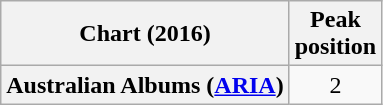<table class="wikitable plainrowheaders" style="text-align:center">
<tr>
<th scope="col">Chart (2016)</th>
<th scope="col">Peak<br>position</th>
</tr>
<tr>
<th scope="row">Australian Albums (<a href='#'>ARIA</a>)</th>
<td>2</td>
</tr>
</table>
